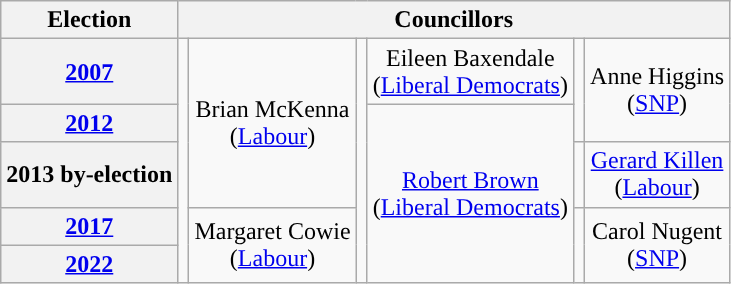<table class="wikitable" style="text-align:center">
<tr>
<th>Election</th>
<th colspan=8>Councillors</th>
</tr>
<tr>
<th><a href='#'>2007</a></th>
<td rowspan=5; style="background-color: "></td>
<td rowspan=3>Brian McKenna<br>(<a href='#'>Labour</a>)</td>
<td rowspan=5; style="background-color: "></td>
<td rowspan=1>Eileen Baxendale<br>(<a href='#'>Liberal Democrats</a>)</td>
<td rowspan=2; style="background-color: "></td>
<td rowspan=2>Anne Higgins<br>(<a href='#'>SNP</a>)</td>
</tr>
<tr>
<th><a href='#'>2012</a></th>
<td rowspan=4><a href='#'>Robert Brown</a><br>(<a href='#'>Liberal Democrats</a>)</td>
</tr>
<tr>
<th>2013 by-election</th>
<td rowspan=1; style="background-color: "></td>
<td rowspan=1><a href='#'>Gerard Killen</a><br>(<a href='#'>Labour</a>)</td>
</tr>
<tr>
<th><a href='#'>2017</a></th>
<td rowspan=2>Margaret Cowie<br>(<a href='#'>Labour</a>)</td>
<td rowspan=2; style="background-color: "></td>
<td rowspan=2>Carol Nugent<br>(<a href='#'>SNP</a>)</td>
</tr>
<tr>
<th><a href='#'>2022</a></th>
</tr>
</table>
